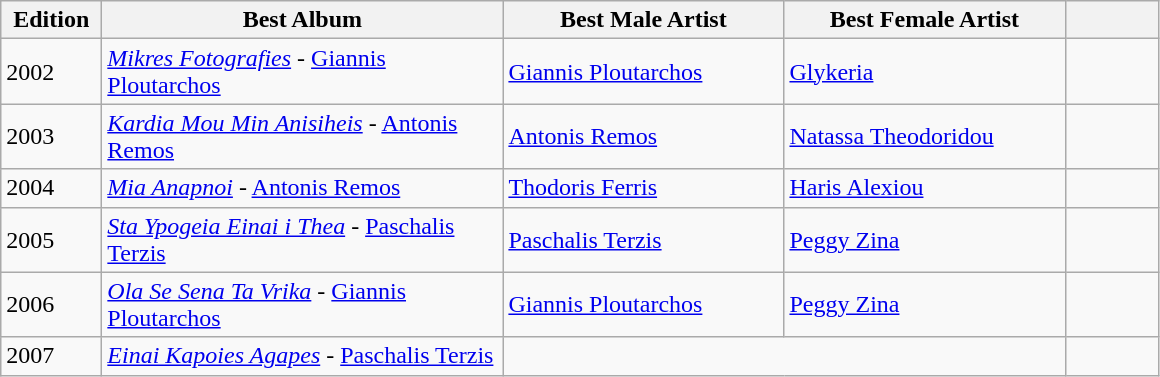<table class="wikitable" style="margin-right: 0;">
<tr text-align:center;">
<th style="width:60px;">Edition</th>
<th style="width:260px;">Best Album</th>
<th style="width:180px;">Best Male Artist</th>
<th style="width:180px;">Best Female Artist</th>
<th style="width:55px;"></th>
</tr>
<tr>
<td>2002</td>
<td><em><a href='#'>Mikres Fotografies</a></em> - <a href='#'>Giannis Ploutarchos</a></td>
<td><a href='#'>Giannis Ploutarchos</a></td>
<td><a href='#'>Glykeria</a></td>
<td></td>
</tr>
<tr>
<td>2003</td>
<td><em><a href='#'>Kardia Mou Min Anisiheis</a></em> - <a href='#'>Antonis Remos</a></td>
<td><a href='#'>Antonis Remos</a></td>
<td><a href='#'>Natassa Theodoridou</a></td>
<td></td>
</tr>
<tr>
<td>2004</td>
<td><em><a href='#'>Mia Anapnoi</a></em> - <a href='#'>Antonis Remos</a></td>
<td><a href='#'>Thodoris Ferris</a></td>
<td><a href='#'>Haris Alexiou</a></td>
<td></td>
</tr>
<tr>
<td>2005</td>
<td><em><a href='#'>Sta Ypogeia Einai i Thea</a></em> - <a href='#'>Paschalis Terzis</a></td>
<td><a href='#'>Paschalis Terzis</a></td>
<td><a href='#'>Peggy Zina</a></td>
<td></td>
</tr>
<tr>
<td>2006</td>
<td><em><a href='#'>Ola Se Sena Ta Vrika</a></em> - <a href='#'>Giannis Ploutarchos</a></td>
<td><a href='#'>Giannis Ploutarchos</a></td>
<td><a href='#'>Peggy Zina</a></td>
<td></td>
</tr>
<tr>
<td>2007</td>
<td><em><a href='#'>Einai Kapoies Agapes</a></em> - <a href='#'>Paschalis Terzis</a></td>
<td colspan="2"></td>
<td></td>
</tr>
</table>
